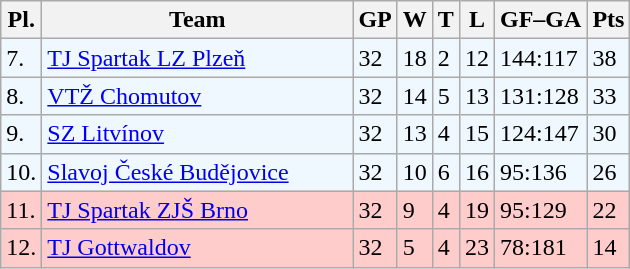<table class="wikitable">
<tr>
<th>Pl.</th>
<th width="200">Team</th>
<th>GP</th>
<th>W</th>
<th>T</th>
<th>L</th>
<th>GF–GA</th>
<th>Pts</th>
</tr>
<tr bgcolor="#f0f8ff">
<td>7.</td>
<td><a href='#'>TJ Spartak LZ Plzeň</a></td>
<td>32</td>
<td>18</td>
<td>2</td>
<td>12</td>
<td>144:117</td>
<td>38</td>
</tr>
<tr bgcolor="#f0f8ff">
<td>8.</td>
<td><a href='#'>VTŽ Chomutov</a></td>
<td>32</td>
<td>14</td>
<td>5</td>
<td>13</td>
<td>131:128</td>
<td>33</td>
</tr>
<tr bgcolor="#f0f8ff">
<td>9.</td>
<td><a href='#'>SZ Litvínov</a></td>
<td>32</td>
<td>13</td>
<td>4</td>
<td>15</td>
<td>124:147</td>
<td>30</td>
</tr>
<tr bgcolor="#f0f8ff">
<td>10.</td>
<td><a href='#'>Slavoj České Budějovice</a></td>
<td>32</td>
<td>10</td>
<td>6</td>
<td>16</td>
<td>95:136</td>
<td>26</td>
</tr>
<tr bgcolor="#ffcccc">
<td>11.</td>
<td><a href='#'>TJ Spartak ZJŠ Brno</a></td>
<td>32</td>
<td>9</td>
<td>4</td>
<td>19</td>
<td>95:129</td>
<td>22</td>
</tr>
<tr bgcolor="#ffcccc">
<td>12.</td>
<td><a href='#'>TJ Gottwaldov</a></td>
<td>32</td>
<td>5</td>
<td>4</td>
<td>23</td>
<td>78:181</td>
<td>14</td>
</tr>
</table>
